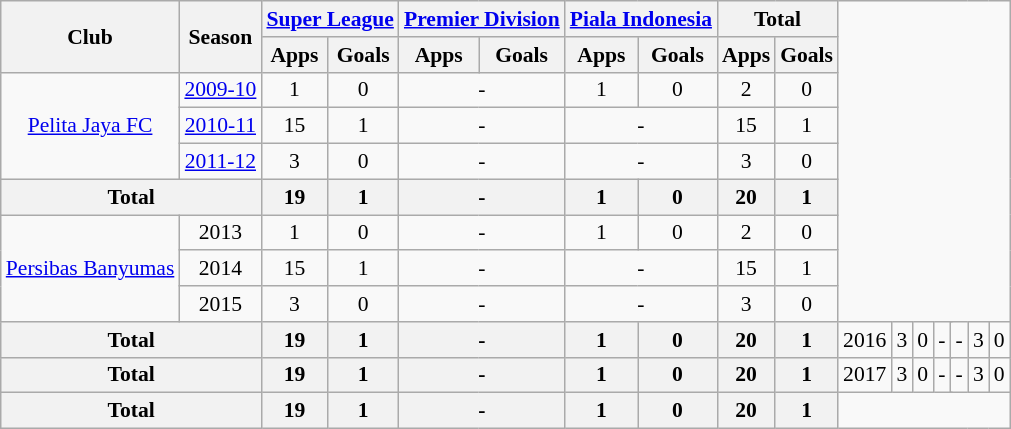<table class="wikitable" style="font-size:90%; text-align:center;">
<tr>
<th rowspan="2">Club</th>
<th rowspan="2">Season</th>
<th colspan="2"><a href='#'>Super League</a></th>
<th colspan="2"><a href='#'>Premier Division</a></th>
<th colspan="2"><a href='#'>Piala Indonesia</a></th>
<th colspan="2">Total</th>
</tr>
<tr>
<th>Apps</th>
<th>Goals</th>
<th>Apps</th>
<th>Goals</th>
<th>Apps</th>
<th>Goals</th>
<th>Apps</th>
<th>Goals</th>
</tr>
<tr>
<td rowspan="3"><a href='#'>Pelita Jaya FC</a></td>
<td><a href='#'>2009-10</a></td>
<td>1</td>
<td>0</td>
<td colspan="2">-</td>
<td>1</td>
<td>0</td>
<td>2</td>
<td>0</td>
</tr>
<tr>
<td><a href='#'>2010-11</a></td>
<td>15</td>
<td>1</td>
<td colspan="2">-</td>
<td colspan="2">-</td>
<td>15</td>
<td>1</td>
</tr>
<tr>
<td><a href='#'>2011-12</a></td>
<td>3</td>
<td>0</td>
<td colspan="2">-</td>
<td colspan="2">-</td>
<td>3</td>
<td>0</td>
</tr>
<tr>
<th colspan="2">Total</th>
<th>19</th>
<th>1</th>
<th colspan="2">-</th>
<th>1</th>
<th>0</th>
<th>20</th>
<th>1</th>
</tr>
<tr>
<td rowspan="3"><a href='#'>Persibas Banyumas</a></td>
<td>2013</td>
<td>1</td>
<td>0</td>
<td colspan="2">-</td>
<td>1</td>
<td>0</td>
<td>2</td>
<td>0</td>
</tr>
<tr>
<td>2014</td>
<td>15</td>
<td>1</td>
<td colspan="2">-</td>
<td colspan="2">-</td>
<td>15</td>
<td>1</td>
</tr>
<tr>
<td>2015</td>
<td>3</td>
<td>0</td>
<td colspan="2">-</td>
<td colspan="2">-</td>
<td>3</td>
<td>0</td>
</tr>
<tr>
<th colspan="2">Total</th>
<th>19</th>
<th>1</th>
<th colspan="2">-</th>
<th>1</th>
<th>0</th>
<th>20</th>
<th>1</th>
<td>2016</td>
<td>3</td>
<td>0</td>
<td colspan="2">-</td>
<td colspan="2">-</td>
<td>3</td>
<td>0</td>
</tr>
<tr>
<th colspan="2">Total</th>
<th>19</th>
<th>1</th>
<th colspan="2">-</th>
<th>1</th>
<th>0</th>
<th>20</th>
<th>1</th>
<td>2017</td>
<td>3</td>
<td>0</td>
<td colspan="2">-</td>
<td colspan="2">-</td>
<td>3</td>
<td>0</td>
</tr>
<tr>
<th colspan="2">Total</th>
<th>19</th>
<th>1</th>
<th colspan="2">-</th>
<th>1</th>
<th>0</th>
<th>20</th>
<th>1</th>
</tr>
</table>
